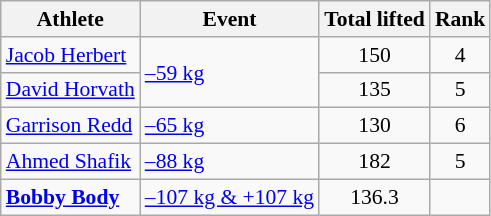<table class="wikitable" style="font-size:90%">
<tr>
<th>Athlete</th>
<th>Event</th>
<th>Total lifted</th>
<th>Rank</th>
</tr>
<tr align=center>
<td align=left><a href='#'>Jacob Herbert</a></td>
<td align=left rowspan=2><a href='#'>–59 kg</a></td>
<td>150</td>
<td>4</td>
</tr>
<tr align=center>
<td align=left><a href='#'>David Horvath</a></td>
<td>135</td>
<td>5</td>
</tr>
<tr align=center>
<td align=left><a href='#'>Garrison Redd</a></td>
<td align=left><a href='#'>–65 kg</a></td>
<td>130</td>
<td>6</td>
</tr>
<tr align=center>
<td align=left><a href='#'>Ahmed Shafik</a></td>
<td align=left><a href='#'>–88 kg</a></td>
<td>182</td>
<td>5</td>
</tr>
<tr align=center>
<td align=left><strong><a href='#'>Bobby Body</a></strong></td>
<td align=left><a href='#'>–107 kg & +107 kg</a></td>
<td>136.3</td>
<td></td>
</tr>
</table>
